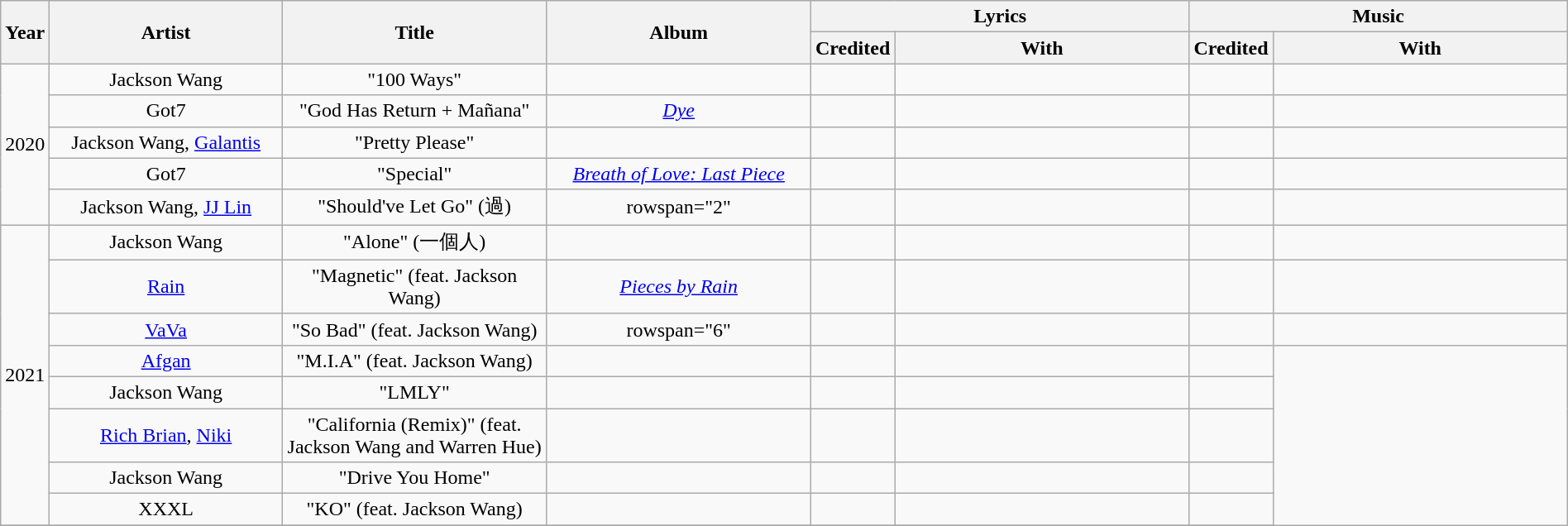<table class="wikitable" style="text-align:center; width:100%;">
<tr>
<th rowspan="2" style="width:3%;">Year</th>
<th rowspan="2" style="width:15%;">Artist</th>
<th rowspan="2" style="width:17%;">Title</th>
<th rowspan="2" style="width:17%;">Album</th>
<th colspan="2" style="width:24%;">Lyrics</th>
<th colspan="2" style="width:24%;">Music</th>
</tr>
<tr>
<th style="width:5%;">Credited</th>
<th style="width:19%;">With</th>
<th style="width:5%;">Credited</th>
<th style="width:19%;">With</th>
</tr>
<tr>
<td rowspan="5">2020</td>
<td>Jackson Wang</td>
<td>"100 Ways"</td>
<td></td>
<td></td>
<td></td>
<td></td>
<td></td>
</tr>
<tr>
<td>Got7</td>
<td>"God Has Return + Mañana"</td>
<td><em><a href='#'>Dye</a></em></td>
<td></td>
<td></td>
<td></td>
<td></td>
</tr>
<tr>
<td>Jackson Wang, <a href='#'>Galantis</a></td>
<td>"Pretty Please"</td>
<td></td>
<td></td>
<td></td>
<td></td>
<td></td>
</tr>
<tr>
<td>Got7</td>
<td>"Special"</td>
<td><em><a href='#'>Breath of Love: Last Piece</a></em></td>
<td></td>
<td></td>
<td></td>
<td></td>
</tr>
<tr>
<td>Jackson Wang, <a href='#'>JJ Lin</a></td>
<td>"Should've Let Go" (過)</td>
<td>rowspan="2" </td>
<td></td>
<td></td>
<td></td>
<td></td>
</tr>
<tr>
<td rowspan="8">2021</td>
<td>Jackson Wang</td>
<td>"Alone" (一個人)</td>
<td></td>
<td></td>
<td></td>
<td></td>
</tr>
<tr>
<td><a href='#'>Rain</a></td>
<td>"Magnetic" (feat. Jackson Wang)</td>
<td><em><a href='#'>Pieces by Rain</a></em></td>
<td></td>
<td></td>
<td></td>
<td></td>
</tr>
<tr>
<td><a href='#'>VaVa</a></td>
<td>"So Bad" (feat. Jackson Wang)</td>
<td>rowspan="6" </td>
<td></td>
<td></td>
<td></td>
<td></td>
</tr>
<tr>
<td><a href='#'>Afgan</a></td>
<td>"M.I.A" (feat. Jackson Wang)</td>
<td></td>
<td></td>
<td></td>
<td></td>
</tr>
<tr>
<td>Jackson Wang</td>
<td>"LMLY"</td>
<td></td>
<td></td>
<td></td>
<td></td>
</tr>
<tr>
<td><a href='#'>Rich Brian</a>, <a href='#'>Niki</a></td>
<td>"California (Remix)" (feat. Jackson Wang and Warren Hue)</td>
<td></td>
<td></td>
<td></td>
<td></td>
</tr>
<tr>
<td>Jackson Wang</td>
<td>"Drive You Home"</td>
<td></td>
<td></td>
<td></td>
<td></td>
</tr>
<tr>
<td>XXXL</td>
<td>"KO" (feat. Jackson Wang)</td>
<td></td>
<td></td>
<td></td>
<td></td>
</tr>
<tr>
</tr>
</table>
